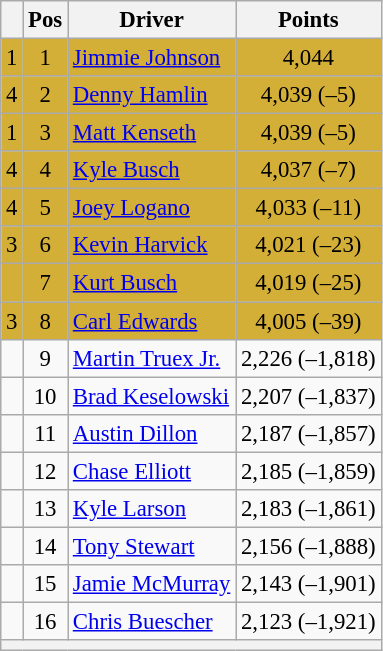<table class="wikitable" style="font-size: 95%;">
<tr>
<th></th>
<th>Pos</th>
<th>Driver</th>
<th>Points</th>
</tr>
<tr style="background:#D4AF37;">
<td align="left"> 1</td>
<td style="text-align:center;">1</td>
<td><a href='#'>Jimmie Johnson</a></td>
<td style="text-align:center;">4,044</td>
</tr>
<tr style="background:#D4AF37;">
<td align="left"> 4</td>
<td style="text-align:center;">2</td>
<td><a href='#'>Denny Hamlin</a></td>
<td style="text-align:center;">4,039 (–5)</td>
</tr>
<tr style="background:#D4AF37;">
<td align="left"> 1</td>
<td style="text-align:center;">3</td>
<td><a href='#'>Matt Kenseth</a></td>
<td style="text-align:center;">4,039 (–5)</td>
</tr>
<tr style="background:#D4AF37;">
<td align="left"> 4</td>
<td style="text-align:center;">4</td>
<td><a href='#'>Kyle Busch</a></td>
<td style="text-align:center;">4,037 (–7)</td>
</tr>
<tr style="background:#D4AF37;">
<td align="left"> 4</td>
<td style="text-align:center;">5</td>
<td><a href='#'>Joey Logano</a></td>
<td style="text-align:center;">4,033 (–11)</td>
</tr>
<tr style="background:#D4AF37;">
<td align="left"> 3</td>
<td style="text-align:center;">6</td>
<td><a href='#'>Kevin Harvick</a></td>
<td style="text-align:center;">4,021 (–23)</td>
</tr>
<tr style="background:#D4AF37;">
<td align="left"></td>
<td style="text-align:center;">7</td>
<td><a href='#'>Kurt Busch</a></td>
<td style="text-align:center;">4,019 (–25)</td>
</tr>
<tr style="background:#D4AF37;">
<td align="left"> 3</td>
<td style="text-align:center;">8</td>
<td><a href='#'>Carl Edwards</a></td>
<td style="text-align:center;">4,005 (–39)</td>
</tr>
<tr>
<td align="left"></td>
<td style="text-align:center;">9</td>
<td><a href='#'>Martin Truex Jr.</a></td>
<td style="text-align:center;">2,226 (–1,818)</td>
</tr>
<tr>
<td align="left"></td>
<td style="text-align:center;">10</td>
<td><a href='#'>Brad Keselowski</a></td>
<td style="text-align:center;">2,207 (–1,837)</td>
</tr>
<tr>
<td align="left"></td>
<td style="text-align:center;">11</td>
<td><a href='#'>Austin Dillon</a></td>
<td style="text-align:center;">2,187 (–1,857)</td>
</tr>
<tr>
<td align="left"></td>
<td style="text-align:center;">12</td>
<td><a href='#'>Chase Elliott</a></td>
<td style="text-align:center;">2,185 (–1,859)</td>
</tr>
<tr>
<td align="left"></td>
<td style="text-align:center;">13</td>
<td><a href='#'>Kyle Larson</a></td>
<td style="text-align:center;">2,183 (–1,861)</td>
</tr>
<tr>
<td align="left"></td>
<td style="text-align:center;">14</td>
<td><a href='#'>Tony Stewart</a></td>
<td style="text-align:center;">2,156 (–1,888)</td>
</tr>
<tr>
<td align="left"></td>
<td style="text-align:center;">15</td>
<td><a href='#'>Jamie McMurray</a></td>
<td style="text-align:center;">2,143 (–1,901)</td>
</tr>
<tr>
<td align="left"></td>
<td style="text-align:center;">16</td>
<td><a href='#'>Chris Buescher</a></td>
<td style="text-align:center;">2,123 (–1,921)</td>
</tr>
<tr class="sortbottom">
<th colspan="9"></th>
</tr>
</table>
